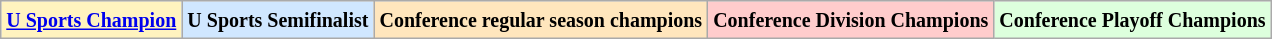<table class="wikitable">
<tr>
<td bgcolor="#FFF3BF"><small><strong><a href='#'>U Sports Champion</a> </strong></small></td>
<td bgcolor="#D0E7FF"><small><strong>U Sports Semifinalist</strong></small></td>
<td bgcolor="#FFE6BD"><small><strong>Conference regular season champions</strong></small></td>
<td bgcolor="#FFCCCC"><small><strong>Conference Division Champions</strong></small></td>
<td bgcolor="#ddffdd"><small><strong>Conference Playoff Champions</strong></small></td>
</tr>
</table>
